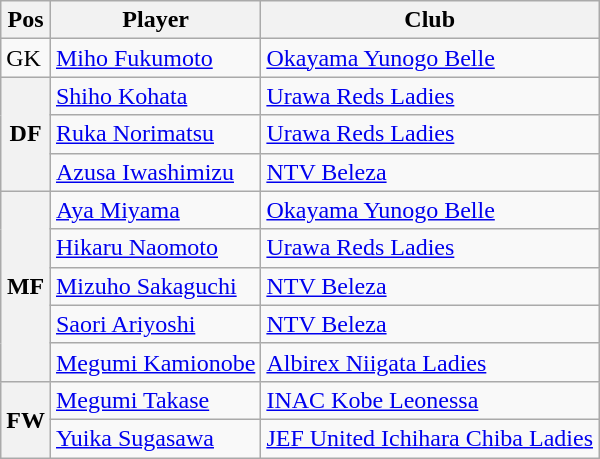<table class="wikitable">
<tr>
<th>Pos</th>
<th>Player</th>
<th>Club</th>
</tr>
<tr>
<td>GK</td>
<td> <a href='#'>Miho Fukumoto</a></td>
<td><a href='#'>Okayama Yunogo Belle</a></td>
</tr>
<tr>
<th rowspan=3>DF</th>
<td> <a href='#'>Shiho Kohata</a></td>
<td><a href='#'>Urawa Reds Ladies</a></td>
</tr>
<tr>
<td> <a href='#'>Ruka Norimatsu</a></td>
<td><a href='#'>Urawa Reds Ladies</a></td>
</tr>
<tr>
<td> <a href='#'>Azusa Iwashimizu</a></td>
<td><a href='#'>NTV Beleza</a></td>
</tr>
<tr>
<th rowspan=5>MF</th>
<td> <a href='#'>Aya Miyama</a></td>
<td><a href='#'>Okayama Yunogo Belle</a></td>
</tr>
<tr>
<td> <a href='#'>Hikaru Naomoto</a></td>
<td><a href='#'>Urawa Reds Ladies</a></td>
</tr>
<tr>
<td> <a href='#'>Mizuho Sakaguchi</a></td>
<td><a href='#'>NTV Beleza</a></td>
</tr>
<tr>
<td> <a href='#'>Saori Ariyoshi</a></td>
<td><a href='#'>NTV Beleza</a></td>
</tr>
<tr>
<td> <a href='#'>Megumi Kamionobe</a></td>
<td><a href='#'>Albirex Niigata Ladies</a></td>
</tr>
<tr>
<th rowspan=2>FW</th>
<td> <a href='#'>Megumi Takase</a></td>
<td><a href='#'>INAC Kobe Leonessa</a></td>
</tr>
<tr>
<td> <a href='#'>Yuika Sugasawa</a></td>
<td><a href='#'>JEF United Ichihara Chiba Ladies</a></td>
</tr>
</table>
